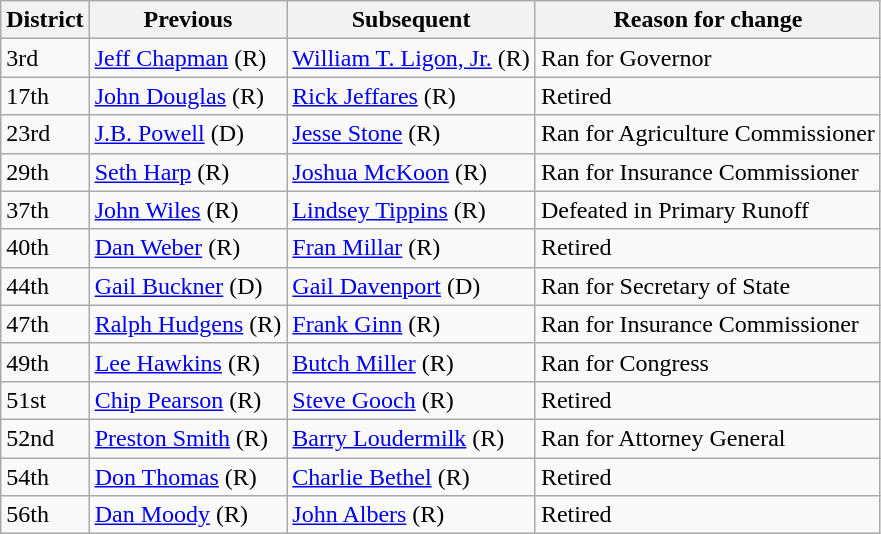<table class=wikitable>
<tr valign=bottom>
<th>District</th>
<th>Previous</th>
<th>Subsequent</th>
<th>Reason for change</th>
</tr>
<tr>
<td>3rd</td>
<td><a href='#'>Jeff Chapman</a> (R)</td>
<td><a href='#'>William T. Ligon, Jr.</a> (R)</td>
<td>Ran for Governor</td>
</tr>
<tr>
<td>17th</td>
<td><a href='#'>John Douglas</a> (R)</td>
<td><a href='#'>Rick Jeffares</a> (R)</td>
<td>Retired</td>
</tr>
<tr>
<td>23rd</td>
<td><a href='#'>J.B. Powell</a> (D)</td>
<td><a href='#'>Jesse Stone</a> (R)</td>
<td>Ran for Agriculture Commissioner</td>
</tr>
<tr>
<td>29th</td>
<td><a href='#'>Seth Harp</a> (R)</td>
<td><a href='#'>Joshua McKoon</a> (R)</td>
<td>Ran for Insurance Commissioner</td>
</tr>
<tr>
<td>37th</td>
<td><a href='#'>John Wiles</a> (R)</td>
<td><a href='#'>Lindsey Tippins</a> (R)</td>
<td>Defeated in Primary Runoff</td>
</tr>
<tr>
<td>40th</td>
<td><a href='#'>Dan Weber</a> (R)</td>
<td><a href='#'>Fran Millar</a> (R)</td>
<td>Retired</td>
</tr>
<tr>
<td>44th</td>
<td><a href='#'>Gail Buckner</a> (D)</td>
<td><a href='#'>Gail Davenport</a> (D)</td>
<td>Ran for Secretary of State</td>
</tr>
<tr>
<td>47th</td>
<td><a href='#'>Ralph Hudgens</a> (R)</td>
<td><a href='#'>Frank Ginn</a> (R)</td>
<td>Ran for Insurance Commissioner</td>
</tr>
<tr>
<td>49th</td>
<td><a href='#'>Lee Hawkins</a> (R)</td>
<td><a href='#'>Butch Miller</a> (R)</td>
<td>Ran for Congress</td>
</tr>
<tr>
<td>51st</td>
<td><a href='#'>Chip Pearson</a> (R)</td>
<td><a href='#'>Steve Gooch</a> (R)</td>
<td>Retired</td>
</tr>
<tr>
<td>52nd</td>
<td><a href='#'>Preston Smith</a> (R)</td>
<td><a href='#'>Barry Loudermilk</a> (R)</td>
<td>Ran for Attorney General</td>
</tr>
<tr>
<td>54th</td>
<td><a href='#'>Don Thomas</a> (R)</td>
<td><a href='#'>Charlie Bethel</a> (R)</td>
<td>Retired</td>
</tr>
<tr>
<td>56th</td>
<td><a href='#'>Dan Moody</a> (R)</td>
<td><a href='#'>John Albers</a> (R)</td>
<td>Retired</td>
</tr>
</table>
